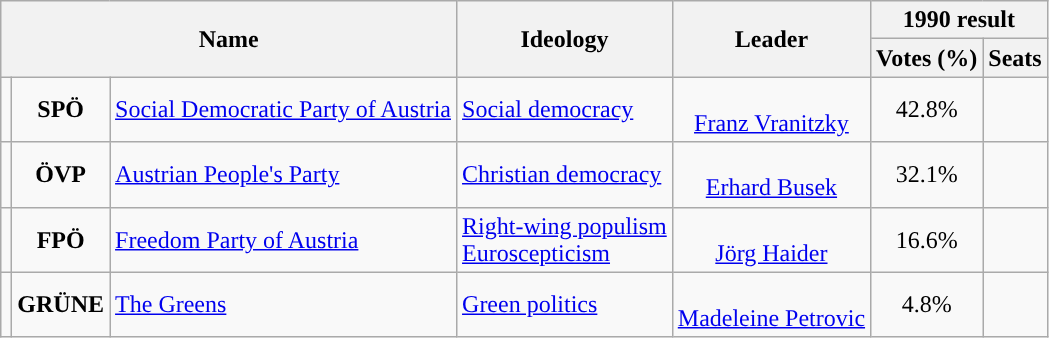<table class="wikitable">
<tr>
<th rowspan="2" colspan="3">Name</th>
<th rowspan="2">Ideology</th>
<th rowspan="2">Leader</th>
<th colspan="2">1990 result</th>
</tr>
<tr>
<th>Votes (%)</th>
<th>Seats</th>
</tr>
<tr>
<td style="background:"></td>
<td style="text-align:center;"><strong>SPÖ</strong></td>
<td><a href='#'>Social Democratic Party of Austria</a><br></td>
<td><a href='#'>Social democracy</a></td>
<td align=center><br><a href='#'>Franz Vranitzky</a></td>
<td style="text-align:center;">42.8%</td>
<td></td>
</tr>
<tr>
<td style="background:"></td>
<td style="text-align:center;"><strong>ÖVP</strong></td>
<td><a href='#'>Austrian People's Party</a><br></td>
<td><a href='#'>Christian democracy</a></td>
<td align=center><br><a href='#'>Erhard Busek</a></td>
<td style="text-align:center;">32.1%</td>
<td></td>
</tr>
<tr>
<td style="background:"></td>
<td style="text-align:center;"><strong>FPÖ</strong></td>
<td><a href='#'>Freedom Party of Austria</a><br></td>
<td><a href='#'>Right-wing populism</a><br><a href='#'>Euroscepticism</a></td>
<td align=center><br><a href='#'>Jörg Haider</a></td>
<td style="text-align:center;">16.6%</td>
<td></td>
</tr>
<tr>
<td style="background:"></td>
<td style="text-align:center;"><strong>GRÜNE</strong></td>
<td><a href='#'>The Greens</a><br></td>
<td><a href='#'>Green politics</a></td>
<td align=center><br><a href='#'>Madeleine Petrovic</a></td>
<td style="text-align:center;">4.8%</td>
<td></td>
</tr>
</table>
